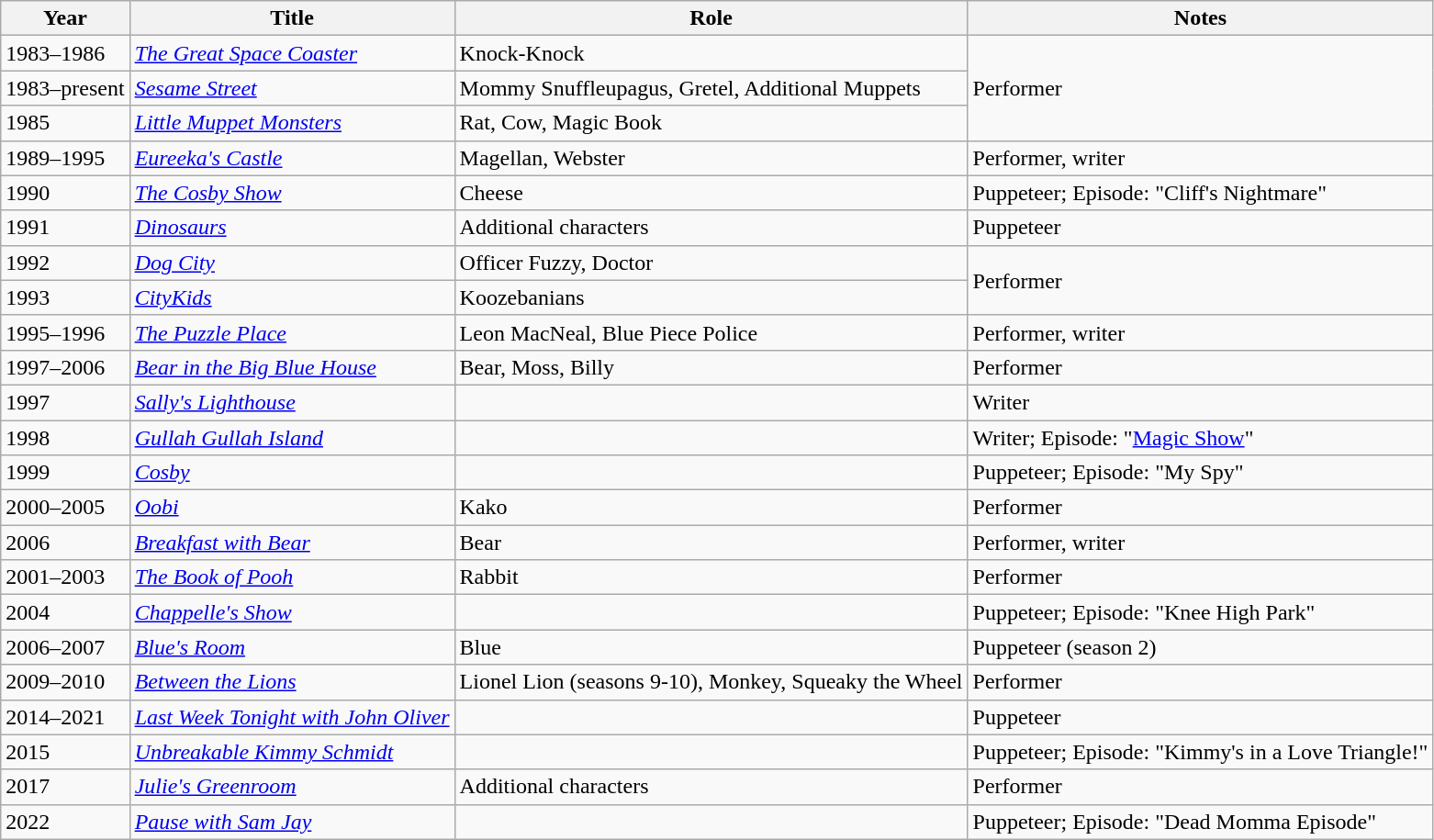<table class="wikitable">
<tr>
<th>Year</th>
<th>Title</th>
<th>Role</th>
<th>Notes</th>
</tr>
<tr>
<td>1983–1986</td>
<td><em><a href='#'>The Great Space Coaster</a></em></td>
<td>Knock-Knock</td>
<td rowspan="3">Performer</td>
</tr>
<tr>
<td>1983–present</td>
<td><em><a href='#'>Sesame Street</a></em></td>
<td>Mommy Snuffleupagus, Gretel, Additional Muppets</td>
</tr>
<tr>
<td>1985</td>
<td><em><a href='#'>Little Muppet Monsters</a></em></td>
<td>Rat, Cow, Magic Book</td>
</tr>
<tr>
<td>1989–1995</td>
<td><em><a href='#'>Eureeka's Castle</a></em></td>
<td>Magellan, Webster</td>
<td>Performer, writer</td>
</tr>
<tr>
<td>1990</td>
<td><em><a href='#'>The Cosby Show</a></em></td>
<td>Cheese</td>
<td>Puppeteer; Episode: "Cliff's Nightmare"</td>
</tr>
<tr>
<td>1991</td>
<td><em><a href='#'>Dinosaurs</a></em></td>
<td>Additional characters</td>
<td>Puppeteer</td>
</tr>
<tr>
<td>1992</td>
<td><em><a href='#'>Dog City</a></em></td>
<td>Officer Fuzzy, Doctor</td>
<td rowspan="2">Performer</td>
</tr>
<tr>
<td>1993</td>
<td><em><a href='#'>CityKids</a></em></td>
<td>Koozebanians</td>
</tr>
<tr>
<td>1995–1996</td>
<td><em><a href='#'>The Puzzle Place</a></em></td>
<td>Leon MacNeal, Blue Piece Police</td>
<td>Performer, writer</td>
</tr>
<tr>
<td>1997–2006</td>
<td><em><a href='#'>Bear in the Big Blue House</a></em></td>
<td>Bear, Moss, Billy</td>
<td>Performer</td>
</tr>
<tr>
<td>1997</td>
<td><em><a href='#'>Sally's Lighthouse</a></em></td>
<td></td>
<td>Writer</td>
</tr>
<tr>
<td>1998</td>
<td><em><a href='#'>Gullah Gullah Island</a></em></td>
<td></td>
<td>Writer; Episode: "<a href='#'>Magic Show</a>"</td>
</tr>
<tr>
<td>1999</td>
<td><em><a href='#'>Cosby</a></em></td>
<td></td>
<td>Puppeteer; Episode: "My Spy"</td>
</tr>
<tr>
<td>2000–2005</td>
<td><em><a href='#'>Oobi</a></em></td>
<td>Kako</td>
<td>Performer</td>
</tr>
<tr>
<td>2006</td>
<td><em><a href='#'>Breakfast with Bear</a></em></td>
<td>Bear</td>
<td>Performer, writer</td>
</tr>
<tr>
<td>2001–2003</td>
<td><em><a href='#'>The Book of Pooh</a></em></td>
<td>Rabbit</td>
<td>Performer</td>
</tr>
<tr>
<td>2004</td>
<td><em><a href='#'>Chappelle's Show</a></em></td>
<td></td>
<td>Puppeteer; Episode: "Knee High Park"</td>
</tr>
<tr>
<td>2006–2007</td>
<td><em><a href='#'>Blue's Room</a></em></td>
<td>Blue</td>
<td>Puppeteer (season 2)</td>
</tr>
<tr>
<td>2009–2010</td>
<td><em><a href='#'>Between the Lions</a></em></td>
<td>Lionel Lion (seasons 9-10), Monkey, Squeaky the Wheel</td>
<td>Performer</td>
</tr>
<tr>
<td>2014–2021</td>
<td><em><a href='#'>Last Week Tonight with John Oliver</a></em></td>
<td></td>
<td>Puppeteer</td>
</tr>
<tr>
<td>2015</td>
<td><em><a href='#'>Unbreakable Kimmy Schmidt</a></em></td>
<td></td>
<td>Puppeteer; Episode: "Kimmy's in a Love Triangle!"</td>
</tr>
<tr>
<td>2017</td>
<td><em><a href='#'>Julie's Greenroom</a></em></td>
<td>Additional characters</td>
<td>Performer</td>
</tr>
<tr>
<td>2022</td>
<td><em><a href='#'>Pause with Sam Jay</a></em></td>
<td></td>
<td>Puppeteer; Episode: "Dead Momma Episode"</td>
</tr>
</table>
